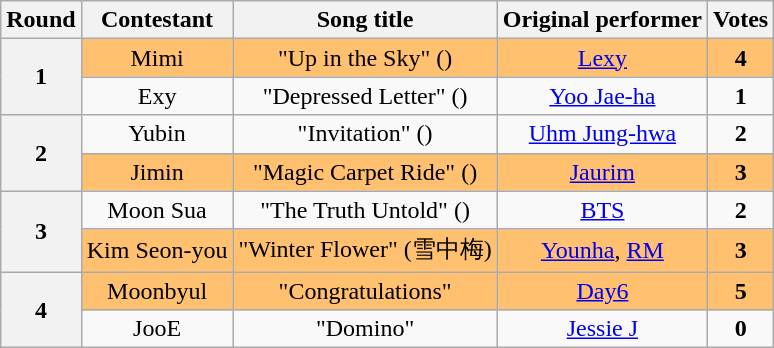<table class="wikitable plainrowheaders sortable" style="text-align:center;">
<tr>
<th scope="col">Round</th>
<th scope="col">Contestant</th>
<th>Song title</th>
<th>Original performer</th>
<th>Votes</th>
</tr>
<tr>
<th rowspan="2">1</th>
<td style="background:#FFC06F;">Mimi</td>
<td style="background:#FFC06F;">"Up in the Sky" ()</td>
<td style="background:#FFC06F;"><a href='#'>Lexy</a></td>
<td style="background:#FFC06F;"><strong>4</strong></td>
</tr>
<tr>
<td>Exy</td>
<td>"Depressed Letter" ()</td>
<td><a href='#'>Yoo Jae-ha</a></td>
<td><strong>1</strong></td>
</tr>
<tr>
<th rowspan="2">2</th>
<td>Yubin</td>
<td>"Invitation" ()</td>
<td><a href='#'>Uhm Jung-hwa</a></td>
<td><strong>2</strong></td>
</tr>
<tr>
<td style="background:#FFC06F;">Jimin</td>
<td style="background:#FFC06F;">"Magic Carpet Ride" ()</td>
<td style="background:#FFC06F;"><a href='#'>Jaurim</a></td>
<td style="background:#FFC06F;"><strong>3</strong></td>
</tr>
<tr>
<th rowspan="2">3</th>
<td>Moon Sua</td>
<td>"The Truth Untold" ()</td>
<td><a href='#'>BTS</a></td>
<td><strong>2</strong></td>
</tr>
<tr>
<td style="background:#FFC06F;">Kim Seon-you</td>
<td style="background:#FFC06F;">"Winter Flower" (雪中梅)</td>
<td style="background:#FFC06F;"><a href='#'>Younha</a>, <a href='#'>RM</a></td>
<td style="background:#FFC06F;"><strong>3</strong></td>
</tr>
<tr>
<th rowspan="2">4</th>
<td style="background:#FFC06F;">Moonbyul</td>
<td style="background:#FFC06F;">"Congratulations"</td>
<td style="background:#FFC06F;"><a href='#'>Day6</a></td>
<td style="background:#FFC06F;"><strong>5</strong></td>
</tr>
<tr>
<td>JooE</td>
<td>"Domino"</td>
<td><a href='#'>Jessie J</a></td>
<td><strong>0</strong></td>
</tr>
</table>
